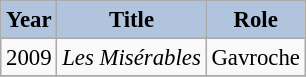<table class="wikitable" style="font-size:95%">
<tr style="text-align:center;">
<th style="background:#B0C4DE;">Year</th>
<th style="background:#B0C4DE;">Title</th>
<th style="background:#B0C4DE;">Role</th>
</tr>
<tr>
<td>2009</td>
<td><em>Les Misérables</em></td>
<td>Gavroche</td>
</tr>
<tr>
</tr>
</table>
